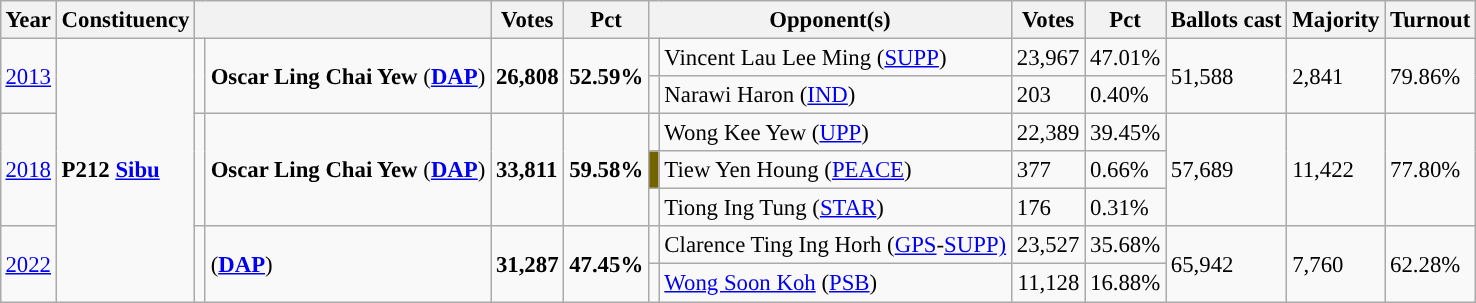<table class="wikitable" style="margin:0.5em ; font-size:95%">
<tr>
<th>Year</th>
<th>Constituency</th>
<th colspan=2></th>
<th>Votes</th>
<th>Pct</th>
<th colspan=2>Opponent(s)</th>
<th>Votes</th>
<th>Pct</th>
<th>Ballots cast</th>
<th>Majority</th>
<th>Turnout</th>
</tr>
<tr>
<td rowspan="2"><a href='#'>2013</a></td>
<td rowspan="7"><strong>P212 <a href='#'>Sibu</a></strong></td>
<td rowspan="2" ></td>
<td rowspan="2"><strong>Oscar Ling Chai Yew</strong> (<a href='#'><strong>DAP</strong></a>)</td>
<td rowspan="2"><strong>26,808</strong></td>
<td rowspan="2"><strong>52.59%</strong></td>
<td></td>
<td>Vincent Lau Lee Ming (<a href='#'>SUPP</a>)</td>
<td align="right">23,967</td>
<td>47.01%</td>
<td rowspan="2">51,588</td>
<td rowspan="2">2,841</td>
<td rowspan="2">79.86%</td>
</tr>
<tr>
<td></td>
<td>Narawi Haron (<a href='#'>IND</a>)</td>
<td>203</td>
<td>0.40%</td>
</tr>
<tr>
<td rowspan="3"><a href='#'>2018</a></td>
<td rowspan="3" ></td>
<td rowspan="3"><strong>Oscar Ling Chai Yew</strong> (<a href='#'><strong>DAP</strong></a>)</td>
<td rowspan="3"><strong>33,811</strong></td>
<td rowspan="3"><strong>59.58%</strong></td>
<td></td>
<td>Wong Kee Yew (<a href='#'>UPP</a>)</td>
<td>22,389</td>
<td>39.45%</td>
<td rowspan="3">57,689</td>
<td rowspan="3">11,422</td>
<td rowspan="3">77.80%</td>
</tr>
<tr>
<td bgcolor="#74764D;"></td>
<td>Tiew Yen Houng (<a href='#'>PEACE</a>)</td>
<td>377</td>
<td>0.66%</td>
</tr>
<tr>
<td></td>
<td>Tiong Ing Tung (<a href='#'>STAR</a>)</td>
<td>176</td>
<td>0.31%</td>
</tr>
<tr>
<td rowspan=2><a href='#'>2022</a></td>
<td rowspan=2 ></td>
<td rowspan=2> (<a href='#'><strong>DAP</strong></a>)</td>
<td rowspan=2 align="right"><strong>31,287</strong></td>
<td rowspan=2><strong>47.45%</strong></td>
<td></td>
<td>Clarence Ting Ing Horh (<a href='#'>GPS</a>-<a href='#'>SUPP)</a></td>
<td align="right">23,527</td>
<td>35.68%</td>
<td rowspan="2">65,942</td>
<td rowspan="2">7,760</td>
<td rowspan="2">62.28%</td>
</tr>
<tr>
<td style="background-color:"></td>
<td><a href='#'>Wong Soon Koh</a> (<a href='#'>PSB</a>)</td>
<td align="right">11,128</td>
<td>16.88%</td>
</tr>
</table>
